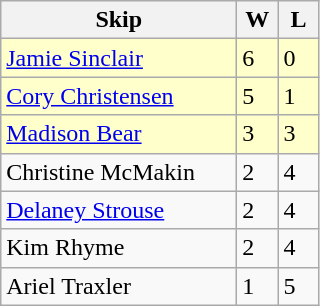<table class="wikitable">
<tr>
<th width="150">Skip</th>
<th width="20">W</th>
<th width="20">L</th>
</tr>
<tr bgcolor=#ffffcc>
<td> <a href='#'>Jamie Sinclair</a></td>
<td>6</td>
<td>0</td>
</tr>
<tr bgcolor=#ffffcc>
<td> <a href='#'>Cory Christensen</a></td>
<td>5</td>
<td>1</td>
</tr>
<tr bgcolor=#ffffcc>
<td> <a href='#'>Madison Bear</a></td>
<td>3</td>
<td>3</td>
</tr>
<tr>
<td> Christine McMakin</td>
<td>2</td>
<td>4</td>
</tr>
<tr>
<td> <a href='#'>Delaney Strouse</a></td>
<td>2</td>
<td>4</td>
</tr>
<tr>
<td> Kim Rhyme</td>
<td>2</td>
<td>4</td>
</tr>
<tr>
<td> Ariel Traxler</td>
<td>1</td>
<td>5</td>
</tr>
</table>
